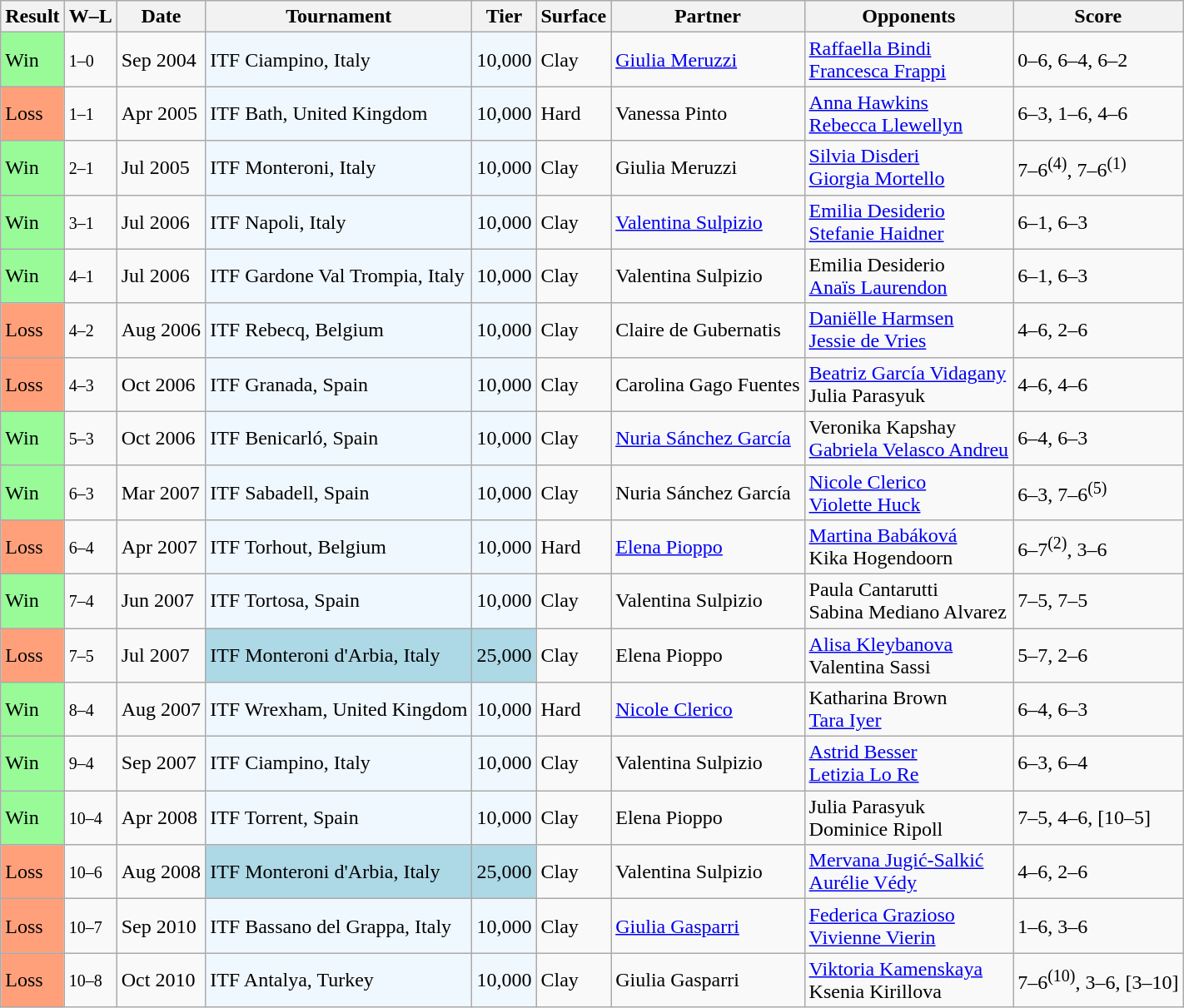<table class="sortable wikitable">
<tr>
<th>Result</th>
<th class="unsortable">W–L</th>
<th>Date</th>
<th>Tournament</th>
<th>Tier</th>
<th>Surface</th>
<th>Partner</th>
<th>Opponents</th>
<th class="unsortable">Score</th>
</tr>
<tr>
<td bgcolor="98FB98">Win</td>
<td><small>1–0</small></td>
<td>Sep 2004</td>
<td bgcolor="#f0f8ff">ITF Ciampino, Italy</td>
<td bgcolor="#f0f8ff">10,000</td>
<td>Clay</td>
<td> <a href='#'>Giulia Meruzzi</a></td>
<td> <a href='#'>Raffaella Bindi</a> <br>  <a href='#'>Francesca Frappi</a></td>
<td>0–6, 6–4, 6–2</td>
</tr>
<tr>
<td style="background:#ffa07a;">Loss</td>
<td><small>1–1</small></td>
<td>Apr 2005</td>
<td bgcolor="#f0f8ff">ITF Bath, United Kingdom</td>
<td bgcolor="#f0f8ff">10,000</td>
<td>Hard</td>
<td> Vanessa Pinto</td>
<td> <a href='#'>Anna Hawkins</a> <br>  <a href='#'>Rebecca Llewellyn</a></td>
<td>6–3, 1–6, 4–6</td>
</tr>
<tr>
<td bgcolor="98FB98">Win</td>
<td><small>2–1</small></td>
<td>Jul 2005</td>
<td bgcolor="#f0f8ff">ITF Monteroni, Italy</td>
<td bgcolor="#f0f8ff">10,000</td>
<td>Clay</td>
<td> Giulia Meruzzi</td>
<td> <a href='#'>Silvia Disderi</a> <br>  <a href='#'>Giorgia Mortello</a></td>
<td>7–6<sup>(4)</sup>, 7–6<sup>(1)</sup></td>
</tr>
<tr>
<td bgcolor="98FB98">Win</td>
<td><small>3–1</small></td>
<td>Jul 2006</td>
<td bgcolor="#f0f8ff">ITF Napoli, Italy</td>
<td bgcolor="#f0f8ff">10,000</td>
<td>Clay</td>
<td> <a href='#'>Valentina Sulpizio</a></td>
<td> <a href='#'>Emilia Desiderio</a> <br>  <a href='#'>Stefanie Haidner</a></td>
<td>6–1, 6–3</td>
</tr>
<tr>
<td bgcolor="98FB98">Win</td>
<td><small>4–1</small></td>
<td>Jul 2006</td>
<td bgcolor="#f0f8ff">ITF Gardone Val Trompia, Italy</td>
<td bgcolor="#f0f8ff">10,000</td>
<td>Clay</td>
<td> Valentina Sulpizio</td>
<td> Emilia Desiderio <br>  <a href='#'>Anaïs Laurendon</a></td>
<td>6–1, 6–3</td>
</tr>
<tr>
<td style="background:#ffa07a;">Loss</td>
<td><small>4–2</small></td>
<td>Aug 2006</td>
<td bgcolor="#f0f8ff">ITF Rebecq, Belgium</td>
<td bgcolor="#f0f8ff">10,000</td>
<td>Clay</td>
<td> Claire de Gubernatis</td>
<td> <a href='#'>Daniëlle Harmsen</a> <br>  <a href='#'>Jessie de Vries</a></td>
<td>4–6, 2–6</td>
</tr>
<tr>
<td style="background:#ffa07a;">Loss</td>
<td><small>4–3</small></td>
<td>Oct 2006</td>
<td bgcolor="#f0f8ff">ITF Granada, Spain</td>
<td bgcolor="#f0f8ff">10,000</td>
<td>Clay</td>
<td> Carolina Gago Fuentes</td>
<td> <a href='#'>Beatriz García Vidagany</a> <br>  Julia Parasyuk</td>
<td>4–6, 4–6</td>
</tr>
<tr>
<td style="background:#98fb98;">Win</td>
<td><small>5–3</small></td>
<td>Oct 2006</td>
<td style="background:#f0f8ff;">ITF Benicarló, Spain</td>
<td style="background:#f0f8ff;">10,000</td>
<td>Clay</td>
<td> <a href='#'>Nuria Sánchez García</a></td>
<td> Veronika Kapshay <br>  <a href='#'>Gabriela Velasco Andreu</a></td>
<td>6–4, 6–3</td>
</tr>
<tr>
<td style="background:#98fb98;">Win</td>
<td><small>6–3</small></td>
<td>Mar 2007</td>
<td style="background:#f0f8ff;">ITF Sabadell, Spain</td>
<td style="background:#f0f8ff;">10,000</td>
<td>Clay</td>
<td> Nuria Sánchez García</td>
<td> <a href='#'>Nicole Clerico</a> <br>  <a href='#'>Violette Huck</a></td>
<td>6–3, 7–6<sup>(5)</sup></td>
</tr>
<tr>
<td style="background:#ffa07a;">Loss</td>
<td><small>6–4</small></td>
<td>Apr 2007</td>
<td style="background:#f0f8ff;">ITF Torhout, Belgium</td>
<td style="background:#f0f8ff;">10,000</td>
<td>Hard</td>
<td> <a href='#'>Elena Pioppo</a></td>
<td> <a href='#'>Martina Babáková</a> <br>  Kika Hogendoorn</td>
<td>6–7<sup>(2)</sup>, 3–6</td>
</tr>
<tr>
<td style="background:#98fb98;">Win</td>
<td><small>7–4</small></td>
<td>Jun 2007</td>
<td style="background:#f0f8ff;">ITF Tortosa, Spain</td>
<td style="background:#f0f8ff;">10,000</td>
<td>Clay</td>
<td> Valentina Sulpizio</td>
<td> Paula Cantarutti <br>  Sabina Mediano Alvarez</td>
<td>7–5, 7–5</td>
</tr>
<tr>
<td style="background:#ffa07a;">Loss</td>
<td><small>7–5</small></td>
<td>Jul 2007</td>
<td style="background:lightblue;">ITF Monteroni d'Arbia, Italy</td>
<td style="background:lightblue;">25,000</td>
<td>Clay</td>
<td> Elena Pioppo</td>
<td> <a href='#'>Alisa Kleybanova</a> <br>  Valentina Sassi</td>
<td>5–7, 2–6</td>
</tr>
<tr>
<td style="background:#98fb98;">Win</td>
<td><small>8–4</small></td>
<td>Aug 2007</td>
<td style="background:#f0f8ff;">ITF Wrexham, United Kingdom</td>
<td style="background:#f0f8ff;">10,000</td>
<td>Hard</td>
<td> <a href='#'>Nicole Clerico</a></td>
<td> Katharina Brown <br>  <a href='#'>Tara Iyer</a></td>
<td>6–4, 6–3</td>
</tr>
<tr>
<td style="background:#98fb98;">Win</td>
<td><small>9–4</small></td>
<td>Sep 2007</td>
<td style="background:#f0f8ff;">ITF Ciampino, Italy</td>
<td style="background:#f0f8ff;">10,000</td>
<td>Clay</td>
<td> Valentina Sulpizio</td>
<td> <a href='#'>Astrid Besser</a> <br>  <a href='#'>Letizia Lo Re</a></td>
<td>6–3, 6–4</td>
</tr>
<tr>
<td style="background:#98fb98;">Win</td>
<td><small>10–4</small></td>
<td>Apr 2008</td>
<td style="background:#f0f8ff;">ITF Torrent, Spain</td>
<td style="background:#f0f8ff;">10,000</td>
<td>Clay</td>
<td> Elena Pioppo</td>
<td> Julia Parasyuk <br>  Dominice Ripoll</td>
<td>7–5, 4–6, [10–5]</td>
</tr>
<tr>
<td style="background:#ffa07a;">Loss</td>
<td><small>10–6</small></td>
<td>Aug 2008</td>
<td style="background:lightblue;">ITF Monteroni d'Arbia, Italy</td>
<td style="background:lightblue;">25,000</td>
<td>Clay</td>
<td> Valentina Sulpizio</td>
<td> <a href='#'>Mervana Jugić-Salkić</a> <br>  <a href='#'>Aurélie Védy</a></td>
<td>4–6, 2–6</td>
</tr>
<tr>
<td style="background:#ffa07a;">Loss</td>
<td><small>10–7</small></td>
<td>Sep 2010</td>
<td style="background:#f0f8ff;">ITF Bassano del Grappa, Italy</td>
<td style="background:#f0f8ff;">10,000</td>
<td>Clay</td>
<td> <a href='#'>Giulia Gasparri</a></td>
<td> <a href='#'>Federica Grazioso</a> <br>  <a href='#'>Vivienne Vierin</a></td>
<td>1–6, 3–6</td>
</tr>
<tr>
<td style="background:#ffa07a;">Loss</td>
<td><small>10–8</small></td>
<td>Oct 2010</td>
<td style="background:#f0f8ff;">ITF Antalya, Turkey</td>
<td style="background:#f0f8ff;">10,000</td>
<td>Clay</td>
<td> Giulia Gasparri</td>
<td> <a href='#'>Viktoria Kamenskaya</a> <br>  Ksenia Kirillova</td>
<td>7–6<sup>(10)</sup>, 3–6, [3–10]</td>
</tr>
</table>
